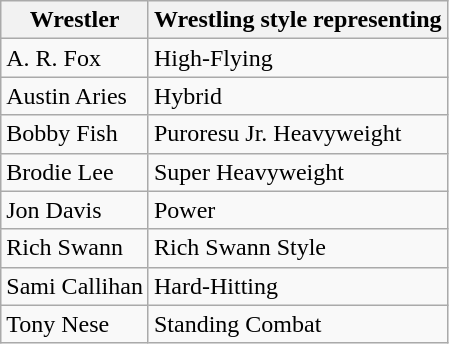<table class="wikitable sortable">
<tr>
<th>Wrestler</th>
<th>Wrestling style representing</th>
</tr>
<tr>
<td>A. R. Fox</td>
<td>High-Flying</td>
</tr>
<tr>
<td>Austin Aries</td>
<td>Hybrid</td>
</tr>
<tr>
<td>Bobby Fish</td>
<td>Puroresu Jr. Heavyweight</td>
</tr>
<tr>
<td>Brodie Lee</td>
<td>Super Heavyweight</td>
</tr>
<tr>
<td>Jon Davis</td>
<td>Power</td>
</tr>
<tr>
<td>Rich Swann</td>
<td>Rich Swann Style</td>
</tr>
<tr>
<td>Sami Callihan</td>
<td>Hard-Hitting</td>
</tr>
<tr>
<td>Tony Nese</td>
<td>Standing Combat</td>
</tr>
</table>
